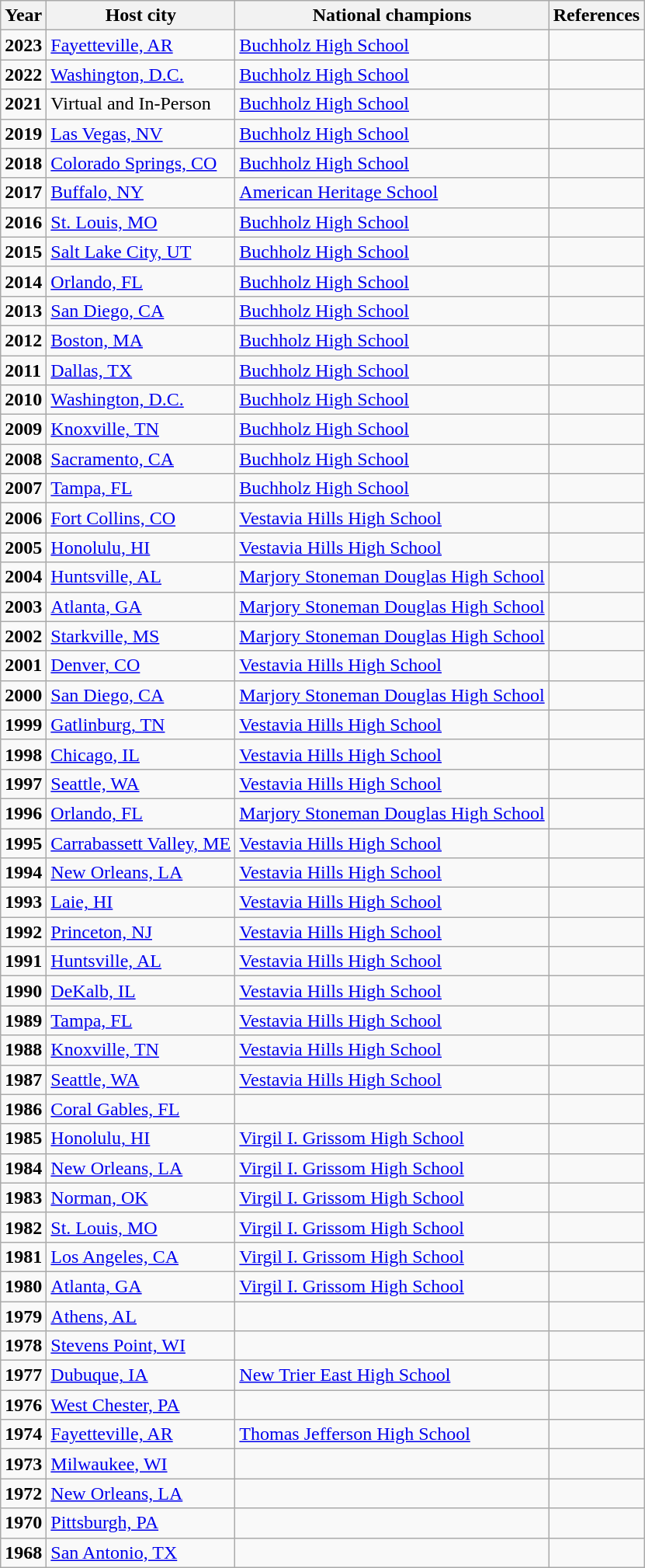<table class="wikitable">
<tr>
<th>Year</th>
<th>Host city</th>
<th>National champions</th>
<th>References</th>
</tr>
<tr>
<td><strong>2023</strong></td>
<td><a href='#'>Fayetteville, AR</a></td>
<td><a href='#'>Buchholz High School</a></td>
<td></td>
</tr>
<tr>
<td><strong>2022</strong></td>
<td><a href='#'>Washington, D.C.</a></td>
<td><a href='#'>Buchholz High School</a></td>
<td></td>
</tr>
<tr>
<td><strong>2021</strong></td>
<td>Virtual and In-Person</td>
<td><a href='#'>Buchholz High School</a></td>
<td></td>
</tr>
<tr>
<td><strong>2019</strong></td>
<td><a href='#'>Las Vegas, NV</a></td>
<td><a href='#'>Buchholz High School</a></td>
<td></td>
</tr>
<tr>
<td><strong>2018</strong></td>
<td><a href='#'>Colorado Springs, CO</a></td>
<td><a href='#'>Buchholz High School</a></td>
<td></td>
</tr>
<tr>
<td><strong>2017</strong></td>
<td><a href='#'>Buffalo, NY</a></td>
<td><a href='#'>American Heritage School</a></td>
<td></td>
</tr>
<tr>
<td><strong>2016</strong></td>
<td><a href='#'>St. Louis, MO</a></td>
<td><a href='#'>Buchholz High School</a></td>
<td></td>
</tr>
<tr>
<td><strong>2015</strong></td>
<td><a href='#'>Salt Lake City, UT</a></td>
<td><a href='#'>Buchholz High School</a></td>
<td></td>
</tr>
<tr>
<td><strong>2014</strong></td>
<td><a href='#'>Orlando, FL</a></td>
<td><a href='#'>Buchholz High School</a></td>
<td></td>
</tr>
<tr>
<td><strong>2013</strong></td>
<td><a href='#'>San Diego, CA</a></td>
<td><a href='#'>Buchholz High School</a></td>
<td></td>
</tr>
<tr>
<td><strong>2012</strong></td>
<td><a href='#'>Boston, MA</a></td>
<td><a href='#'>Buchholz High School</a></td>
<td></td>
</tr>
<tr>
<td><strong>2011</strong></td>
<td><a href='#'>Dallas, TX</a></td>
<td><a href='#'>Buchholz High School</a></td>
<td></td>
</tr>
<tr>
<td><strong>2010</strong></td>
<td><a href='#'>Washington, D.C.</a></td>
<td><a href='#'>Buchholz High School</a></td>
<td></td>
</tr>
<tr>
<td><strong>2009</strong></td>
<td><a href='#'>Knoxville, TN</a></td>
<td><a href='#'>Buchholz High School</a></td>
<td></td>
</tr>
<tr>
<td><strong>2008</strong></td>
<td><a href='#'>Sacramento, CA</a></td>
<td><a href='#'>Buchholz High School</a></td>
<td></td>
</tr>
<tr>
<td><strong>2007</strong></td>
<td><a href='#'>Tampa, FL</a></td>
<td><a href='#'>Buchholz High School</a></td>
<td></td>
</tr>
<tr>
<td><strong>2006</strong></td>
<td><a href='#'>Fort Collins, CO</a></td>
<td><a href='#'>Vestavia Hills High School</a></td>
<td></td>
</tr>
<tr>
<td><strong>2005</strong></td>
<td><a href='#'>Honolulu, HI</a></td>
<td><a href='#'>Vestavia Hills High School</a></td>
<td></td>
</tr>
<tr>
<td><strong>2004</strong></td>
<td><a href='#'>Huntsville, AL</a></td>
<td><a href='#'>Marjory Stoneman Douglas High School</a></td>
<td></td>
</tr>
<tr>
<td><strong>2003</strong></td>
<td><a href='#'>Atlanta, GA</a></td>
<td><a href='#'>Marjory Stoneman Douglas High School</a></td>
<td></td>
</tr>
<tr>
<td><strong>2002</strong></td>
<td><a href='#'>Starkville, MS</a></td>
<td><a href='#'>Marjory Stoneman Douglas High School</a></td>
<td></td>
</tr>
<tr>
<td><strong>2001</strong></td>
<td><a href='#'>Denver, CO</a></td>
<td><a href='#'>Vestavia Hills High School</a></td>
<td></td>
</tr>
<tr>
<td><strong>2000</strong></td>
<td><a href='#'>San Diego, CA</a></td>
<td><a href='#'>Marjory Stoneman Douglas High School</a></td>
<td></td>
</tr>
<tr>
<td><strong>1999</strong></td>
<td><a href='#'>Gatlinburg, TN</a></td>
<td><a href='#'>Vestavia Hills High School</a></td>
<td></td>
</tr>
<tr>
<td><strong>1998</strong></td>
<td><a href='#'>Chicago, IL</a></td>
<td><a href='#'>Vestavia Hills High School</a></td>
<td></td>
</tr>
<tr>
<td><strong>1997</strong></td>
<td><a href='#'>Seattle, WA</a></td>
<td><a href='#'>Vestavia Hills High School</a></td>
<td></td>
</tr>
<tr>
<td><strong>1996</strong></td>
<td><a href='#'>Orlando, FL</a></td>
<td><a href='#'>Marjory Stoneman Douglas High School</a></td>
<td></td>
</tr>
<tr>
<td><strong>1995</strong></td>
<td><a href='#'>Carrabassett Valley, ME</a></td>
<td><a href='#'>Vestavia Hills High School</a></td>
<td></td>
</tr>
<tr>
<td><strong>1994</strong></td>
<td><a href='#'>New Orleans, LA</a></td>
<td><a href='#'>Vestavia Hills High School</a></td>
<td></td>
</tr>
<tr>
<td><strong>1993</strong></td>
<td><a href='#'>Laie, HI</a></td>
<td><a href='#'>Vestavia Hills High School</a></td>
<td></td>
</tr>
<tr>
<td><strong>1992</strong></td>
<td><a href='#'>Princeton, NJ</a></td>
<td><a href='#'>Vestavia Hills High School</a></td>
<td></td>
</tr>
<tr>
<td><strong>1991</strong></td>
<td><a href='#'>Huntsville, AL</a></td>
<td><a href='#'>Vestavia Hills High School</a></td>
<td></td>
</tr>
<tr>
<td><strong>1990</strong></td>
<td><a href='#'>DeKalb, IL</a></td>
<td><a href='#'>Vestavia Hills High School</a></td>
<td></td>
</tr>
<tr>
<td><strong>1989</strong></td>
<td><a href='#'>Tampa, FL</a></td>
<td><a href='#'>Vestavia Hills High School</a></td>
<td></td>
</tr>
<tr>
<td><strong>1988</strong></td>
<td><a href='#'>Knoxville, TN</a></td>
<td><a href='#'>Vestavia Hills High School</a></td>
<td></td>
</tr>
<tr>
<td><strong>1987</strong></td>
<td><a href='#'>Seattle, WA</a></td>
<td><a href='#'>Vestavia Hills High School</a></td>
<td></td>
</tr>
<tr>
<td><strong>1986</strong></td>
<td><a href='#'>Coral Gables, FL</a></td>
<td></td>
<td></td>
</tr>
<tr>
<td><strong>1985</strong></td>
<td><a href='#'>Honolulu, HI</a></td>
<td><a href='#'>Virgil I. Grissom High School</a></td>
<td></td>
</tr>
<tr>
<td><strong>1984</strong></td>
<td><a href='#'>New Orleans, LA</a></td>
<td><a href='#'>Virgil I. Grissom High School</a></td>
<td></td>
</tr>
<tr>
<td><strong>1983</strong></td>
<td><a href='#'>Norman, OK</a></td>
<td><a href='#'>Virgil I. Grissom High School</a></td>
<td></td>
</tr>
<tr>
<td><strong>1982</strong></td>
<td><a href='#'>St. Louis, MO</a></td>
<td><a href='#'>Virgil I. Grissom High School</a></td>
<td></td>
</tr>
<tr>
<td><strong>1981</strong></td>
<td><a href='#'>Los Angeles, CA</a></td>
<td><a href='#'>Virgil I. Grissom High School</a></td>
<td></td>
</tr>
<tr>
<td><strong>1980</strong></td>
<td><a href='#'>Atlanta, GA</a></td>
<td><a href='#'>Virgil I. Grissom High School</a></td>
<td></td>
</tr>
<tr>
<td><strong>1979</strong></td>
<td><a href='#'>Athens, AL</a></td>
<td></td>
<td></td>
</tr>
<tr>
<td><strong>1978</strong></td>
<td><a href='#'>Stevens Point, WI</a></td>
<td></td>
<td></td>
</tr>
<tr>
<td><strong>1977</strong></td>
<td><a href='#'>Dubuque, IA</a></td>
<td><a href='#'>New Trier East High School</a></td>
<td></td>
</tr>
<tr>
<td><strong>1976</strong></td>
<td><a href='#'>West Chester, PA</a></td>
<td></td>
<td></td>
</tr>
<tr>
<td><strong>1974</strong></td>
<td><a href='#'>Fayetteville, AR</a></td>
<td><a href='#'>Thomas Jefferson High School</a></td>
<td></td>
</tr>
<tr>
<td><strong>1973</strong></td>
<td><a href='#'>Milwaukee, WI</a></td>
<td></td>
<td></td>
</tr>
<tr>
<td><strong>1972</strong></td>
<td><a href='#'>New Orleans, LA</a></td>
<td></td>
<td></td>
</tr>
<tr>
<td><strong>1970</strong></td>
<td><a href='#'>Pittsburgh, PA</a></td>
<td></td>
<td></td>
</tr>
<tr>
<td><strong>1968</strong></td>
<td><a href='#'>San Antonio, TX</a></td>
<td></td>
<td></td>
</tr>
</table>
